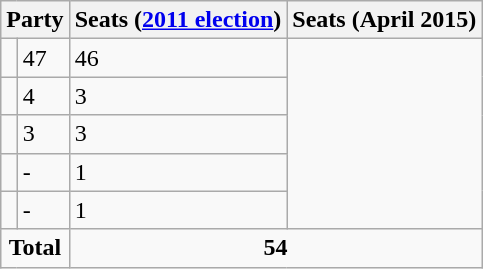<table class="wikitable">
<tr>
<th colspan=2>Party</th>
<th>Seats (<a href='#'>2011 election</a>)</th>
<th>Seats (April 2015)</th>
</tr>
<tr>
<td></td>
<td>47</td>
<td>46</td>
</tr>
<tr>
<td></td>
<td>4</td>
<td>3</td>
</tr>
<tr>
<td></td>
<td>3</td>
<td>3</td>
</tr>
<tr>
<td></td>
<td>-</td>
<td>1</td>
</tr>
<tr>
<td></td>
<td>-</td>
<td>1</td>
</tr>
<tr>
<td colspan="2" align="center"><strong>Total</strong></td>
<td colspan="2" align="center"><strong>54</strong></td>
</tr>
</table>
